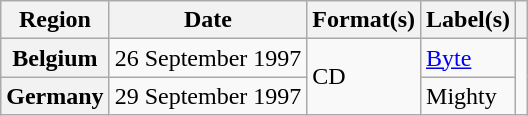<table class="wikitable plainrowheaders">
<tr>
<th scope="col">Region</th>
<th scope="col">Date</th>
<th scope="col">Format(s)</th>
<th scope="col">Label(s)</th>
<th scope="col"></th>
</tr>
<tr>
<th scope="row">Belgium</th>
<td>26 September 1997</td>
<td rowspan="2">CD</td>
<td><a href='#'>Byte</a></td>
<td rowspan="2"></td>
</tr>
<tr>
<th scope="row">Germany</th>
<td>29 September 1997</td>
<td>Mighty</td>
</tr>
</table>
